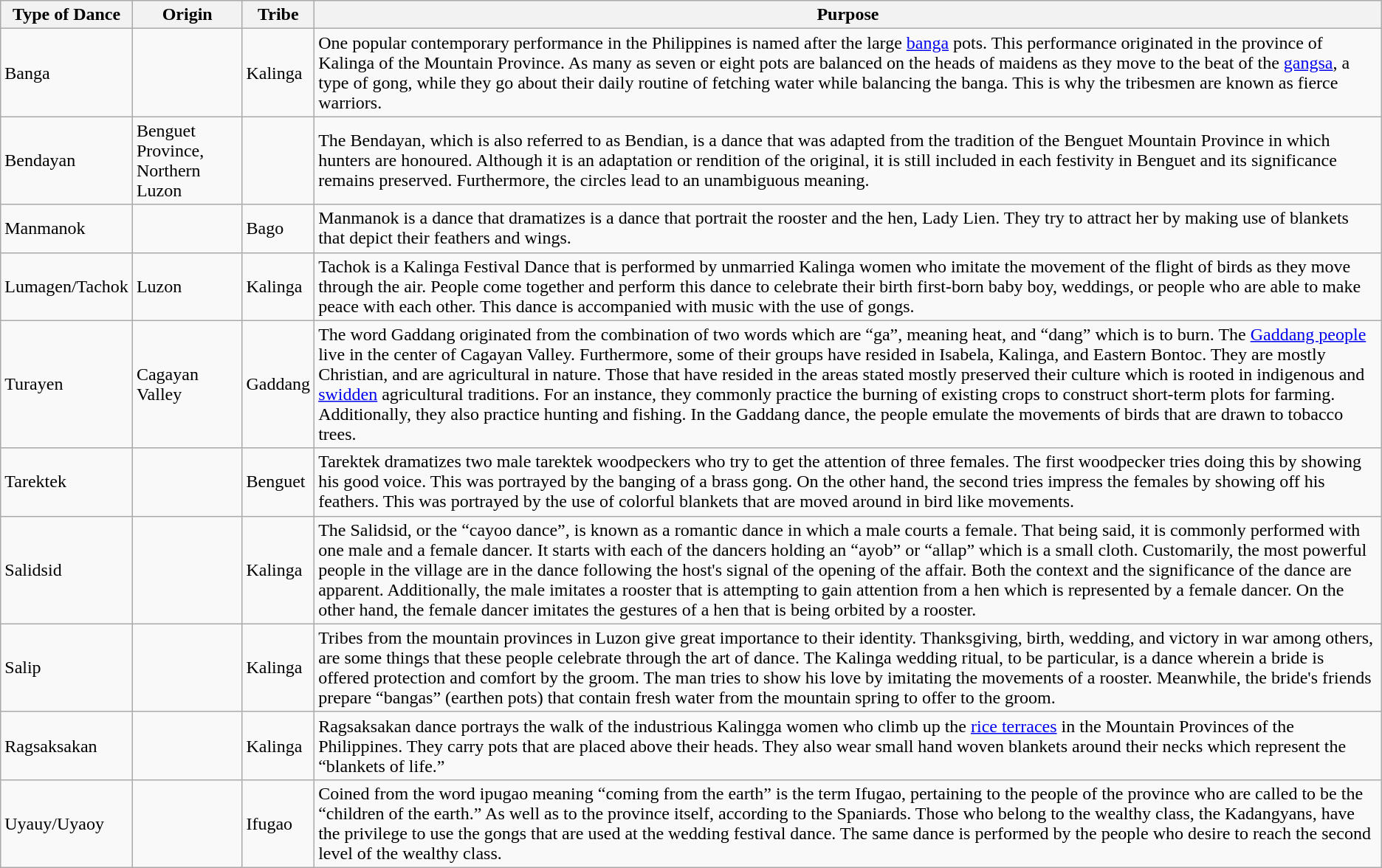<table class="wikitable">
<tr>
<th>Type of Dance</th>
<th>Origin</th>
<th>Tribe</th>
<th>Purpose</th>
</tr>
<tr>
<td>Banga</td>
<td></td>
<td>Kalinga</td>
<td>One popular contemporary performance in the Philippines is named after the large <a href='#'>banga</a> pots. This performance originated in the province of Kalinga of the Mountain Province. As many as seven or eight pots are balanced on the heads of maidens as they move to the beat of the <a href='#'>gangsa</a>, a type of gong, while they go about their daily routine of fetching water while balancing the banga. This is why the tribesmen are known as fierce warriors.</td>
</tr>
<tr>
<td>Bendayan</td>
<td>Benguet Province, Northern Luzon</td>
<td></td>
<td>The Bendayan, which is also referred to as Bendian, is a dance that was adapted from the tradition of the Benguet Mountain Province in which hunters are honoured. Although it is an adaptation or rendition of the original, it is still included in each festivity in Benguet and its significance remains preserved. Furthermore, the circles lead to an unambiguous meaning.</td>
</tr>
<tr>
<td>Manmanok</td>
<td></td>
<td>Bago</td>
<td>Manmanok is a dance that dramatizes is a dance that portrait the rooster and the hen, Lady Lien. They try to attract her by making use of blankets that depict their feathers and wings.</td>
</tr>
<tr>
<td>Lumagen/Tachok</td>
<td>Luzon</td>
<td>Kalinga</td>
<td>Tachok is a Kalinga Festival Dance that is performed by unmarried Kalinga women who imitate the movement of the flight of birds as they move through the air. People come together and perform this dance to celebrate their birth first-born baby boy, weddings, or people who are able to make peace with each other. This dance is accompanied with music with the use of gongs.</td>
</tr>
<tr>
<td>Turayen</td>
<td>Cagayan Valley</td>
<td>Gaddang</td>
<td>The word Gaddang originated from the combination of two words which are “ga”, meaning heat, and “dang” which is to burn. The <a href='#'>Gaddang people</a> live in the center of Cagayan Valley. Furthermore, some of their groups have resided in Isabela, Kalinga, and Eastern Bontoc. They are mostly Christian, and are agricultural in nature. Those that have resided in the areas stated mostly preserved their culture which is rooted in indigenous and <a href='#'>swidden</a> agricultural traditions. For an instance, they commonly practice the burning of existing crops to construct short-term plots for farming. Additionally, they also practice hunting and fishing. In the Gaddang dance, the people emulate the movements of birds that are drawn to tobacco trees.</td>
</tr>
<tr>
<td>Tarektek</td>
<td></td>
<td>Benguet</td>
<td>Tarektek dramatizes two male tarektek woodpeckers who try to get the attention of three females. The first woodpecker tries doing this by showing his good voice. This was portrayed by the banging of a brass gong. On the other hand, the second tries impress the females by showing off his feathers. This was portrayed by the use of colorful blankets that are moved around in bird like movements.</td>
</tr>
<tr>
<td>Salidsid</td>
<td></td>
<td>Kalinga</td>
<td>The Salidsid, or the “cayoo dance”, is known as a romantic dance in which a male courts a female. That being said, it is commonly performed with one male and a female dancer. It starts with each of the dancers holding an “ayob” or “allap” which is a small cloth. Customarily, the most powerful people in the village are in the dance following the host's signal of the opening of the affair. Both the context and the significance of the dance are apparent. Additionally, the male imitates a rooster that is attempting to gain attention from a hen which is represented by a female dancer. On the other hand, the female dancer imitates the gestures of a hen that is being orbited by a rooster.</td>
</tr>
<tr>
<td>Salip</td>
<td></td>
<td>Kalinga</td>
<td>Tribes from the mountain provinces in Luzon give great importance to their identity. Thanksgiving, birth, wedding, and victory in war among others, are some things that these people celebrate through the art of dance. The Kalinga wedding ritual, to be particular, is a dance wherein a bride is offered protection and comfort by the groom. The man tries to show his love by imitating the movements of a rooster. Meanwhile, the bride's friends prepare “bangas” (earthen pots) that contain fresh water from the mountain spring to offer to the groom.</td>
</tr>
<tr>
<td>Ragsaksakan</td>
<td></td>
<td>Kalinga</td>
<td>Ragsaksakan dance portrays the walk of the industrious Kalingga women who climb up the <a href='#'>rice terraces</a> in the Mountain Provinces of the Philippines. They carry pots that are placed above their heads. They also wear small hand woven blankets around their necks which represent the “blankets of life.”</td>
</tr>
<tr>
<td>Uyauy/Uyaoy</td>
<td></td>
<td>Ifugao</td>
<td>Coined from the word ipugao meaning “coming from the earth” is the term Ifugao, pertaining to the people of the province who are called to be the “children of the earth.” As well as to the province itself, according to the Spaniards. Those who belong to the wealthy class, the Kadangyans, have the privilege to use the gongs that are used at the wedding festival dance. The same dance is performed by the people who desire to reach the second level of the wealthy class.</td>
</tr>
</table>
